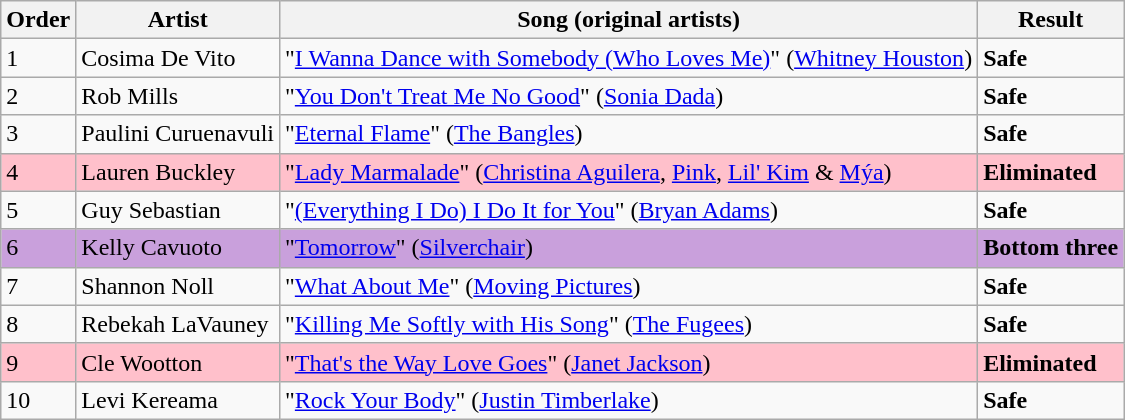<table class=wikitable>
<tr>
<th>Order</th>
<th>Artist</th>
<th>Song (original artists)</th>
<th>Result</th>
</tr>
<tr>
<td>1</td>
<td>Cosima De Vito</td>
<td>"<a href='#'>I Wanna Dance with Somebody (Who Loves Me)</a>" (<a href='#'>Whitney Houston</a>)</td>
<td><strong>Safe</strong></td>
</tr>
<tr>
<td>2</td>
<td>Rob Mills</td>
<td>"<a href='#'>You Don't Treat Me No Good</a>" (<a href='#'>Sonia Dada</a>)</td>
<td><strong>Safe</strong></td>
</tr>
<tr>
<td>3</td>
<td>Paulini Curuenavuli</td>
<td>"<a href='#'>Eternal Flame</a>" (<a href='#'>The Bangles</a>)</td>
<td><strong>Safe</strong></td>
</tr>
<tr style="background:pink;">
<td>4</td>
<td>Lauren Buckley</td>
<td>"<a href='#'>Lady Marmalade</a>" (<a href='#'>Christina Aguilera</a>, <a href='#'>Pink</a>, <a href='#'>Lil' Kim</a> & <a href='#'>Mýa</a>)</td>
<td><strong>Eliminated</strong></td>
</tr>
<tr>
<td>5</td>
<td>Guy Sebastian</td>
<td>"<a href='#'>(Everything I Do) I Do It for You</a>" (<a href='#'>Bryan Adams</a>)</td>
<td><strong>Safe</strong></td>
</tr>
<tr style="background:#C9A0DC">
<td>6</td>
<td>Kelly Cavuoto</td>
<td>"<a href='#'>Tomorrow</a>" (<a href='#'>Silverchair</a>)</td>
<td><strong>Bottom three</strong></td>
</tr>
<tr>
<td>7</td>
<td>Shannon Noll</td>
<td>"<a href='#'>What About Me</a>" (<a href='#'>Moving Pictures</a>)</td>
<td><strong>Safe</strong></td>
</tr>
<tr>
<td>8</td>
<td>Rebekah LaVauney</td>
<td>"<a href='#'>Killing Me Softly with His Song</a>" (<a href='#'>The Fugees</a>)</td>
<td><strong>Safe</strong></td>
</tr>
<tr style="background:pink;">
<td>9</td>
<td>Cle Wootton</td>
<td>"<a href='#'>That's the Way Love Goes</a>" (<a href='#'>Janet Jackson</a>)</td>
<td><strong>Eliminated</strong></td>
</tr>
<tr>
<td>10</td>
<td>Levi Kereama</td>
<td>"<a href='#'>Rock Your Body</a>" (<a href='#'>Justin Timberlake</a>)</td>
<td><strong>Safe</strong></td>
</tr>
</table>
